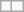<table class = "wikitable">
<tr>
<td></td>
<td></td>
</tr>
</table>
